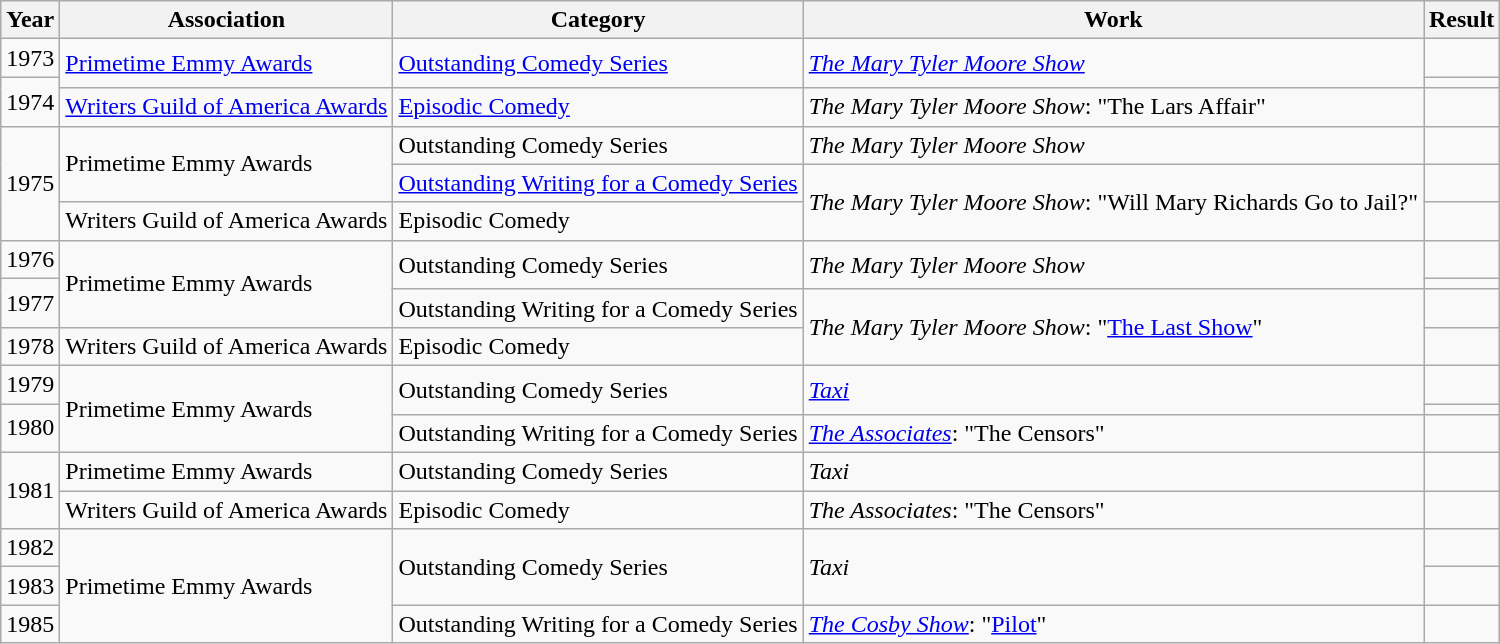<table class="wikitable">
<tr>
<th>Year</th>
<th>Association</th>
<th>Category</th>
<th>Work</th>
<th>Result</th>
</tr>
<tr>
<td>1973</td>
<td rowspan="2"><a href='#'>Primetime Emmy Awards</a></td>
<td rowspan="2"><a href='#'>Outstanding Comedy Series</a></td>
<td rowspan="2"><em><a href='#'>The Mary Tyler Moore Show</a></em></td>
<td></td>
</tr>
<tr>
<td rowspan="2">1974</td>
<td></td>
</tr>
<tr>
<td><a href='#'>Writers Guild of America Awards</a></td>
<td><a href='#'>Episodic Comedy</a></td>
<td><em>The Mary Tyler Moore Show</em>: "The Lars Affair"</td>
<td></td>
</tr>
<tr>
<td rowspan="3">1975</td>
<td rowspan="2">Primetime Emmy Awards</td>
<td>Outstanding Comedy Series</td>
<td><em>The Mary Tyler Moore Show</em></td>
<td></td>
</tr>
<tr>
<td><a href='#'>Outstanding Writing for a Comedy Series</a></td>
<td rowspan="2"><em>The Mary Tyler Moore Show</em>: "Will Mary Richards Go to Jail?"</td>
<td></td>
</tr>
<tr>
<td>Writers Guild of America Awards</td>
<td>Episodic Comedy</td>
<td></td>
</tr>
<tr>
<td>1976</td>
<td rowspan="3">Primetime Emmy Awards</td>
<td rowspan="2">Outstanding Comedy Series</td>
<td rowspan="2"><em>The Mary Tyler Moore Show</em></td>
<td></td>
</tr>
<tr>
<td rowspan="2">1977</td>
<td></td>
</tr>
<tr>
<td>Outstanding Writing for a Comedy Series</td>
<td rowspan="2"><em>The Mary Tyler Moore Show</em>: "<a href='#'>The Last Show</a>"</td>
<td></td>
</tr>
<tr>
<td>1978</td>
<td>Writers Guild of America Awards</td>
<td>Episodic Comedy</td>
<td></td>
</tr>
<tr>
<td>1979</td>
<td rowspan="3">Primetime Emmy Awards</td>
<td rowspan="2">Outstanding Comedy Series</td>
<td rowspan="2"><em><a href='#'>Taxi</a></em></td>
<td></td>
</tr>
<tr>
<td rowspan="2">1980</td>
<td></td>
</tr>
<tr>
<td>Outstanding Writing for a Comedy Series</td>
<td><em><a href='#'>The Associates</a></em>: "The Censors"</td>
<td></td>
</tr>
<tr>
<td rowspan="2">1981</td>
<td>Primetime Emmy Awards</td>
<td>Outstanding Comedy Series</td>
<td><em>Taxi</em></td>
<td></td>
</tr>
<tr>
<td>Writers Guild of America Awards</td>
<td>Episodic Comedy</td>
<td><em>The Associates</em>: "The Censors"</td>
<td></td>
</tr>
<tr>
<td>1982</td>
<td rowspan="3">Primetime Emmy Awards</td>
<td rowspan="2">Outstanding Comedy Series</td>
<td rowspan="2"><em>Taxi</em></td>
<td></td>
</tr>
<tr>
<td>1983</td>
<td></td>
</tr>
<tr>
<td>1985</td>
<td>Outstanding Writing for a Comedy Series</td>
<td><em><a href='#'>The Cosby Show</a></em>: "<a href='#'>Pilot</a>"</td>
<td></td>
</tr>
</table>
